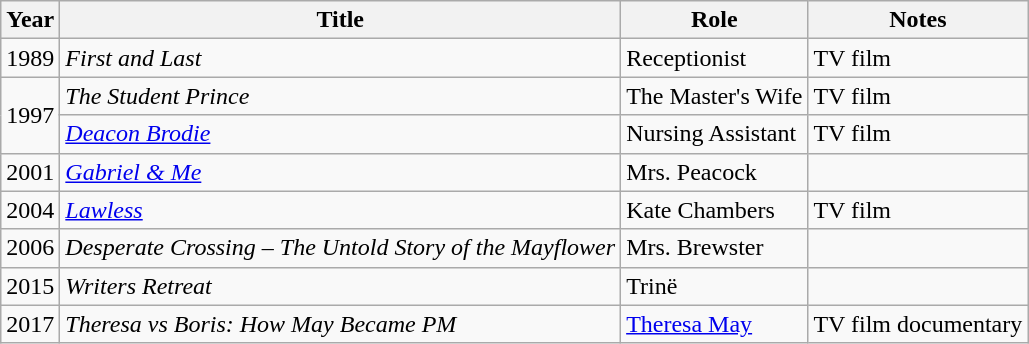<table class="wikitable sortable">
<tr>
<th>Year</th>
<th>Title</th>
<th>Role</th>
<th class="unsortable">Notes</th>
</tr>
<tr>
<td>1989</td>
<td><em>First and Last</em></td>
<td>Receptionist</td>
<td>TV film</td>
</tr>
<tr>
<td rowspan="2">1997</td>
<td><em>The Student Prince</em></td>
<td>The Master's Wife</td>
<td>TV film</td>
</tr>
<tr>
<td><em><a href='#'>Deacon Brodie</a></em></td>
<td>Nursing Assistant</td>
<td>TV film</td>
</tr>
<tr>
<td>2001</td>
<td><em><a href='#'>Gabriel & Me</a></em></td>
<td>Mrs. Peacock</td>
<td></td>
</tr>
<tr>
<td>2004</td>
<td><em><a href='#'>Lawless</a></em></td>
<td>Kate Chambers</td>
<td>TV film</td>
</tr>
<tr>
<td>2006</td>
<td><em>Desperate Crossing – The Untold Story of the Mayflower</em></td>
<td>Mrs. Brewster</td>
<td></td>
</tr>
<tr>
<td>2015</td>
<td><em>Writers Retreat</em></td>
<td>Trinë</td>
<td></td>
</tr>
<tr>
<td>2017</td>
<td><em>Theresa vs Boris: How May Became PM</em></td>
<td><a href='#'>Theresa May</a></td>
<td>TV film documentary</td>
</tr>
</table>
